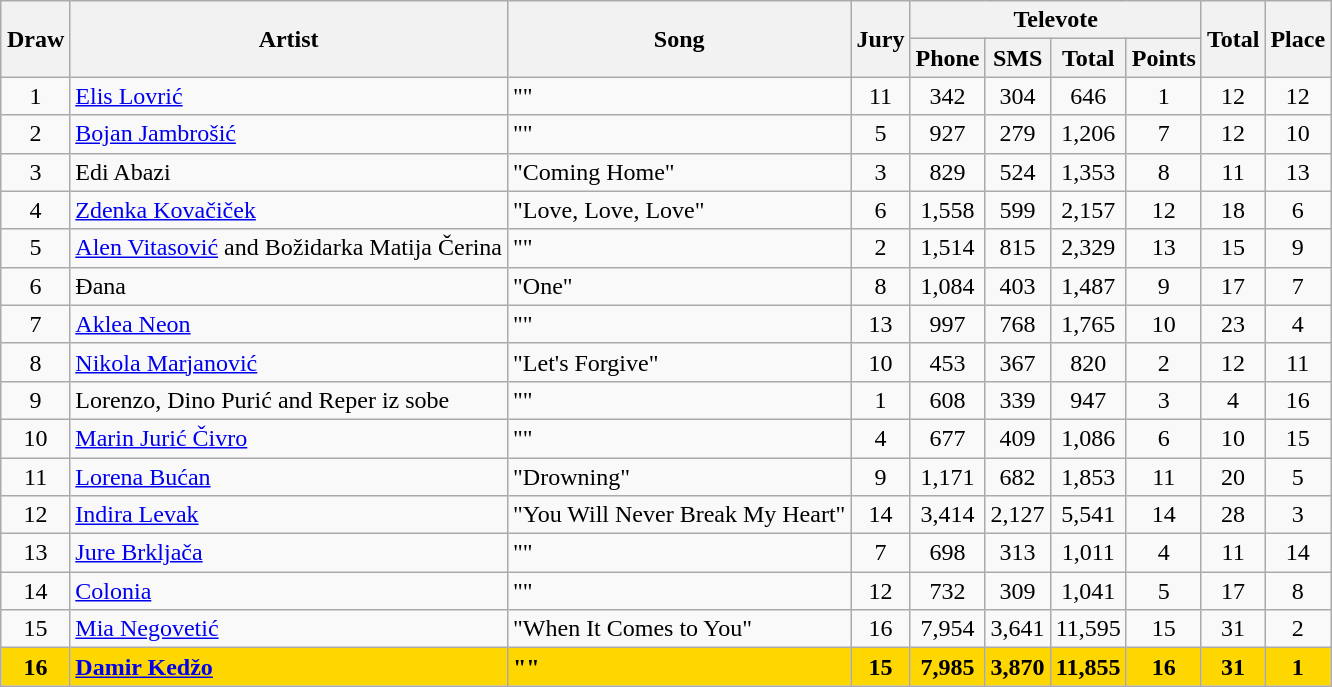<table class="sortable wikitable" style="margin: 1em auto 1em auto; text-align:center;">
<tr>
<th rowspan="2">Draw</th>
<th rowspan="2">Artist</th>
<th rowspan="2">Song</th>
<th rowspan="2">Jury</th>
<th colspan="4">Televote</th>
<th rowspan="2">Total</th>
<th rowspan="2">Place</th>
</tr>
<tr>
<th>Phone</th>
<th>SMS</th>
<th>Total</th>
<th>Points</th>
</tr>
<tr>
<td>1</td>
<td align="left"><a href='#'>Elis Lovrić</a></td>
<td align="left">""</td>
<td>11</td>
<td>342</td>
<td>304</td>
<td>646</td>
<td>1</td>
<td>12</td>
<td>12</td>
</tr>
<tr>
<td>2</td>
<td align="left"><a href='#'>Bojan Jambrošić</a></td>
<td align="left">""</td>
<td>5</td>
<td>927</td>
<td>279</td>
<td>1,206</td>
<td>7</td>
<td>12</td>
<td>10</td>
</tr>
<tr>
<td>3</td>
<td align="left">Edi Abazi</td>
<td align="left">"Coming Home"</td>
<td>3</td>
<td>829</td>
<td>524</td>
<td>1,353</td>
<td>8</td>
<td>11</td>
<td>13</td>
</tr>
<tr>
<td>4</td>
<td align="left"><a href='#'>Zdenka Kovačiček</a></td>
<td align="left">"Love, Love, Love"</td>
<td>6</td>
<td>1,558</td>
<td>599</td>
<td>2,157</td>
<td>12</td>
<td>18</td>
<td>6</td>
</tr>
<tr>
<td>5</td>
<td align="left"><a href='#'>Alen Vitasović</a> and Božidarka Matija Čerina</td>
<td align="left">""</td>
<td>2</td>
<td>1,514</td>
<td>815</td>
<td>2,329</td>
<td>13</td>
<td>15</td>
<td>9</td>
</tr>
<tr>
<td>6</td>
<td align="left">Đana</td>
<td align="left">"One"</td>
<td>8</td>
<td>1,084</td>
<td>403</td>
<td>1,487</td>
<td>9</td>
<td>17</td>
<td>7</td>
</tr>
<tr>
<td>7</td>
<td align="left"><a href='#'>Aklea Neon</a></td>
<td align="left">""</td>
<td>13</td>
<td>997</td>
<td>768</td>
<td>1,765</td>
<td>10</td>
<td>23</td>
<td>4</td>
</tr>
<tr>
<td>8</td>
<td align="left"><a href='#'>Nikola Marjanović</a></td>
<td align="left">"Let's Forgive"</td>
<td>10</td>
<td>453</td>
<td>367</td>
<td>820</td>
<td>2</td>
<td>12</td>
<td>11</td>
</tr>
<tr>
<td>9</td>
<td align="left">Lorenzo, Dino Purić and Reper iz sobe</td>
<td align="left">""</td>
<td>1</td>
<td>608</td>
<td>339</td>
<td>947</td>
<td>3</td>
<td>4</td>
<td>16</td>
</tr>
<tr>
<td>10</td>
<td align="left"><a href='#'>Marin Jurić Čivro</a></td>
<td align="left">""</td>
<td>4</td>
<td>677</td>
<td>409</td>
<td>1,086</td>
<td>6</td>
<td>10</td>
<td>15</td>
</tr>
<tr>
<td>11</td>
<td align="left"><a href='#'>Lorena Bućan</a></td>
<td align="left">"Drowning"</td>
<td>9</td>
<td>1,171</td>
<td>682</td>
<td>1,853</td>
<td>11</td>
<td>20</td>
<td>5</td>
</tr>
<tr>
<td>12</td>
<td align="left"><a href='#'>Indira Levak</a></td>
<td align="left">"You Will Never Break My Heart"</td>
<td>14</td>
<td>3,414</td>
<td>2,127</td>
<td>5,541</td>
<td>14</td>
<td>28</td>
<td>3</td>
</tr>
<tr>
<td>13</td>
<td align="left"><a href='#'>Jure Brkljača</a></td>
<td align="left">""</td>
<td>7</td>
<td>698</td>
<td>313</td>
<td>1,011</td>
<td>4</td>
<td>11</td>
<td>14</td>
</tr>
<tr>
<td>14</td>
<td align="left"><a href='#'>Colonia</a></td>
<td align="left">""</td>
<td>12</td>
<td>732</td>
<td>309</td>
<td>1,041</td>
<td>5</td>
<td>17</td>
<td>8</td>
</tr>
<tr>
<td>15</td>
<td align="left"><a href='#'>Mia Negovetić</a></td>
<td align="left">"When It Comes to You"</td>
<td>16</td>
<td>7,954</td>
<td>3,641</td>
<td>11,595</td>
<td>15</td>
<td>31</td>
<td>2</td>
</tr>
<tr style="font-weight:bold; background:gold;">
<td>16</td>
<td align="left"><a href='#'>Damir Kedžo</a></td>
<td align="left">""</td>
<td>15</td>
<td>7,985</td>
<td>3,870</td>
<td>11,855</td>
<td>16</td>
<td>31</td>
<td>1</td>
</tr>
</table>
